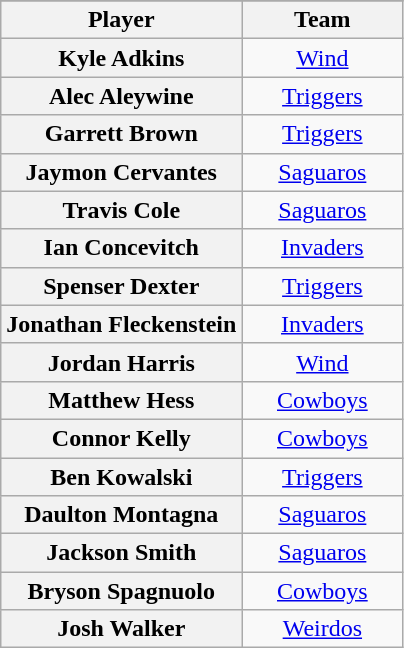<table class="wikitable sortable plainrowheaders" style="text-align:center;">
<tr>
</tr>
<tr>
<th scope="col">Player</th>
<th scope="col" style="width:100px;">Team</th>
</tr>
<tr>
<th scope="row" style="text-align:center">Kyle Adkins</th>
<td><a href='#'>Wind</a></td>
</tr>
<tr>
<th scope="row" style="text-align:center">Alec Aleywine</th>
<td><a href='#'>Triggers</a></td>
</tr>
<tr>
<th scope="row" style="text-align:center">Garrett Brown</th>
<td><a href='#'>Triggers</a></td>
</tr>
<tr>
<th scope="row" style="text-align:center">Jaymon Cervantes</th>
<td><a href='#'>Saguaros</a></td>
</tr>
<tr>
<th scope="row" style="text-align:center">Travis Cole</th>
<td><a href='#'>Saguaros</a></td>
</tr>
<tr>
<th scope="row" style="text-align:center">Ian Concevitch</th>
<td><a href='#'>Invaders</a></td>
</tr>
<tr>
<th scope="row" style="text-align:center">Spenser Dexter</th>
<td><a href='#'>Triggers</a></td>
</tr>
<tr>
<th scope="row" style="text-align:center">Jonathan Fleckenstein</th>
<td><a href='#'>Invaders</a></td>
</tr>
<tr>
<th scope="row" style="text-align:center">Jordan Harris</th>
<td><a href='#'>Wind</a></td>
</tr>
<tr>
<th scope="row" style="text-align:center">Matthew Hess</th>
<td><a href='#'>Cowboys</a></td>
</tr>
<tr>
<th scope="row" style="text-align:center">Connor Kelly</th>
<td><a href='#'>Cowboys</a></td>
</tr>
<tr>
<th scope="row" style="text-align:center">Ben Kowalski</th>
<td><a href='#'>Triggers</a></td>
</tr>
<tr>
<th scope="row" style="text-align:center">Daulton Montagna</th>
<td><a href='#'>Saguaros</a></td>
</tr>
<tr>
<th scope="row" style="text-align:center">Jackson Smith</th>
<td><a href='#'>Saguaros</a></td>
</tr>
<tr>
<th scope="row" style="text-align:center">Bryson Spagnuolo</th>
<td><a href='#'>Cowboys</a></td>
</tr>
<tr>
<th scope="row" style="text-align:center">Josh Walker</th>
<td><a href='#'>Weirdos</a></td>
</tr>
</table>
